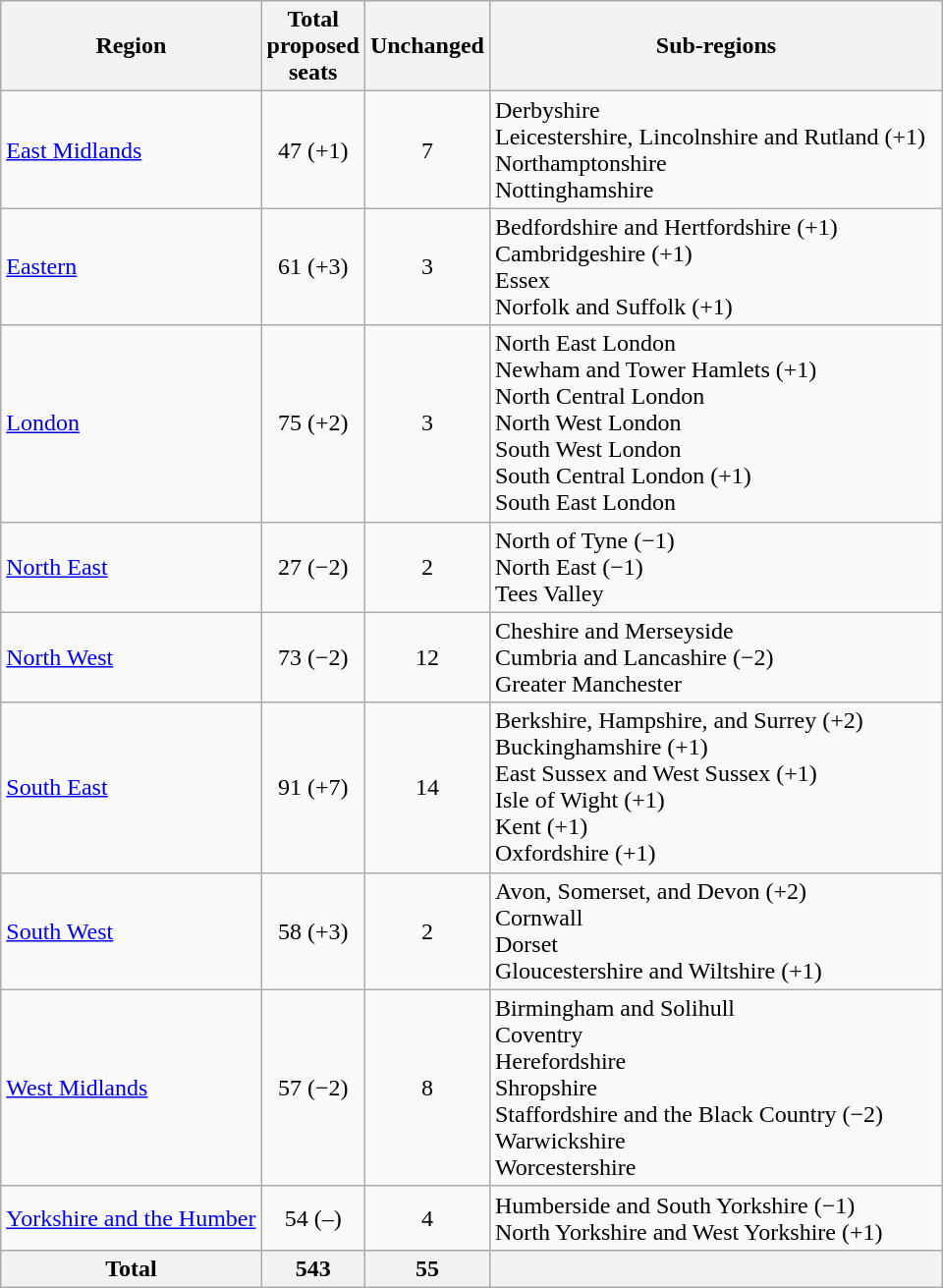<table class="wikitable sortable">
<tr>
<th>Region</th>
<th>Total<br> proposed<br>seats</th>
<th>Unchanged</th>
<th width="300px" class="unsortable">Sub-regions</th>
</tr>
<tr>
<td><a href='#'>East Midlands</a></td>
<td style="text-align:center">47 (+1)</td>
<td style="text-align:center">7</td>
<td>Derbyshire<br>Leicestershire, Lincolnshire and Rutland (+1)<br>Northamptonshire<br>Nottinghamshire</td>
</tr>
<tr>
<td><a href='#'>Eastern</a></td>
<td style="text-align:center">61 (+3)</td>
<td style="text-align:center">3</td>
<td>Bedfordshire and Hertfordshire (+1)<br>Cambridgeshire (+1)<br>Essex<br>Norfolk and Suffolk (+1)</td>
</tr>
<tr>
<td><a href='#'>London</a></td>
<td style="text-align:center">75 (+2)</td>
<td style="text-align:center">3</td>
<td>North East London<br>Newham and Tower Hamlets (+1)<br>North Central London<br>North West London<br>South West London<br>South Central London (+1)<br>South East London</td>
</tr>
<tr>
<td><a href='#'>North East</a></td>
<td style="text-align:center">27 (−2)</td>
<td style="text-align:center">2</td>
<td>North of Tyne (−1)<br>North East (−1)<br>Tees Valley</td>
</tr>
<tr>
<td><a href='#'>North West</a></td>
<td style="text-align:center">73 (−2)</td>
<td style="text-align:center">12</td>
<td>Cheshire and Merseyside<br>Cumbria and Lancashire (−2)<br>Greater Manchester</td>
</tr>
<tr>
<td><a href='#'>South East</a></td>
<td style="text-align:center">91 (+7)</td>
<td style="text-align:center">14</td>
<td>Berkshire, Hampshire, and Surrey (+2)<br>Buckinghamshire (+1)<br>East Sussex and West Sussex (+1)<br>Isle of Wight (+1)<br>Kent (+1)<br>Oxfordshire (+1)</td>
</tr>
<tr>
<td><a href='#'>South West</a></td>
<td style="text-align:center">58 (+3)</td>
<td style="text-align:center">2</td>
<td>Avon, Somerset, and Devon (+2)<br>Cornwall<br>Dorset<br>Gloucestershire and Wiltshire (+1)</td>
</tr>
<tr>
<td><a href='#'>West Midlands</a></td>
<td style="text-align:center">57 (−2)</td>
<td style="text-align:center">8</td>
<td>Birmingham and Solihull<br>Coventry<br>Herefordshire<br>Shropshire<br>Staffordshire and the Black Country (−2)<br>Warwickshire<br>Worcestershire</td>
</tr>
<tr>
<td><a href='#'>Yorkshire and the Humber</a></td>
<td style="text-align:center">54 (–)</td>
<td style="text-align:center">4</td>
<td>Humberside and South Yorkshire (−1)<br>North Yorkshire and West Yorkshire (+1)</td>
</tr>
<tr>
<th>Total</th>
<th>543</th>
<th>55</th>
<th></th>
</tr>
</table>
